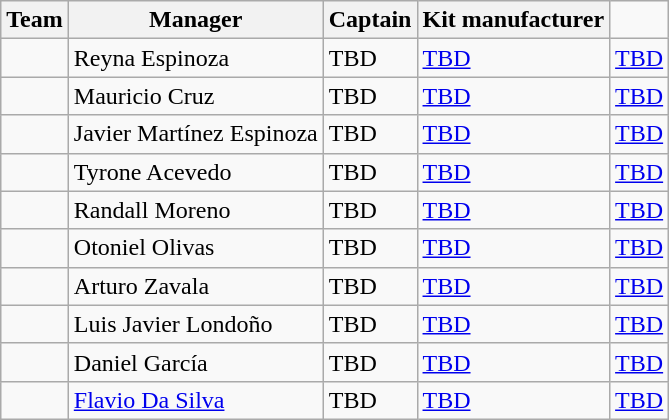<table class="wikitable sortable">
<tr>
<th>Team</th>
<th>Manager</th>
<th>Captain</th>
<th>Kit manufacturer</th>
</tr>
<tr>
<td></td>
<td align="left"> Reyna Espinoza</td>
<td align="left"> TBD</td>
<td><a href='#'>TBD</a></td>
<td><a href='#'>TBD</a></td>
</tr>
<tr>
<td></td>
<td align="left"> Mauricio Cruz</td>
<td align="left"> TBD</td>
<td><a href='#'>TBD</a></td>
<td><a href='#'>TBD</a></td>
</tr>
<tr>
<td></td>
<td align="left"> Javier Martínez Espinoza</td>
<td align="left"> TBD</td>
<td><a href='#'>TBD</a></td>
<td><a href='#'>TBD</a></td>
</tr>
<tr>
<td></td>
<td align="left"> Tyrone Acevedo</td>
<td align="left"> TBD</td>
<td><a href='#'>TBD</a></td>
<td><a href='#'>TBD</a></td>
</tr>
<tr>
<td></td>
<td> Randall Moreno</td>
<td> TBD</td>
<td><a href='#'>TBD</a></td>
<td><a href='#'>TBD</a></td>
</tr>
<tr>
<td></td>
<td align="left"> Otoniel Olivas</td>
<td align="left"> TBD</td>
<td><a href='#'>TBD</a></td>
<td><a href='#'>TBD</a></td>
</tr>
<tr>
<td></td>
<td align="left"> Arturo Zavala</td>
<td align="left"> TBD</td>
<td><a href='#'>TBD</a></td>
<td><a href='#'>TBD</a></td>
</tr>
<tr>
<td></td>
<td align="left"> Luis Javier Londoño</td>
<td align="left"> TBD</td>
<td><a href='#'>TBD</a></td>
<td><a href='#'>TBD</a></td>
</tr>
<tr>
<td></td>
<td align="left"> Daniel García</td>
<td align="left"> TBD</td>
<td><a href='#'>TBD</a></td>
<td><a href='#'>TBD</a></td>
</tr>
<tr>
<td></td>
<td align="left"> <a href='#'>Flavio Da Silva</a></td>
<td align="left"> TBD</td>
<td><a href='#'>TBD</a></td>
<td><a href='#'>TBD</a></td>
</tr>
</table>
